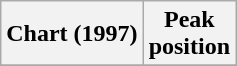<table class="wikitable sortable plainrowheaders" style="text-align:center">
<tr>
<th scope="col">Chart (1997)</th>
<th scope="col">Peak<br>position</th>
</tr>
<tr>
</tr>
</table>
